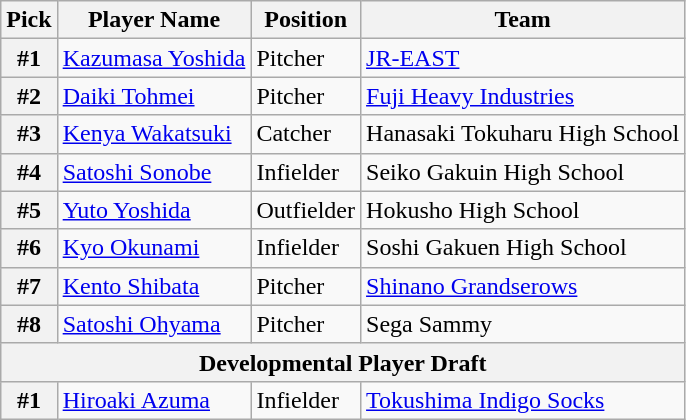<table class="wikitable">
<tr>
<th>Pick</th>
<th>Player Name</th>
<th>Position</th>
<th>Team</th>
</tr>
<tr>
<th>#1</th>
<td><a href='#'>Kazumasa Yoshida</a></td>
<td>Pitcher</td>
<td><a href='#'>JR-EAST</a></td>
</tr>
<tr>
<th>#2</th>
<td><a href='#'>Daiki Tohmei</a></td>
<td>Pitcher</td>
<td><a href='#'>Fuji Heavy Industries</a></td>
</tr>
<tr>
<th>#3</th>
<td><a href='#'>Kenya Wakatsuki</a></td>
<td>Catcher</td>
<td>Hanasaki Tokuharu High School</td>
</tr>
<tr>
<th>#4</th>
<td><a href='#'>Satoshi Sonobe</a></td>
<td>Infielder</td>
<td>Seiko Gakuin High School</td>
</tr>
<tr>
<th>#5</th>
<td><a href='#'>Yuto Yoshida</a></td>
<td>Outfielder</td>
<td>Hokusho High School</td>
</tr>
<tr>
<th>#6</th>
<td><a href='#'>Kyo Okunami</a></td>
<td>Infielder</td>
<td>Soshi Gakuen High School</td>
</tr>
<tr>
<th>#7</th>
<td><a href='#'>Kento Shibata</a></td>
<td>Pitcher</td>
<td><a href='#'>Shinano Grandserows</a></td>
</tr>
<tr>
<th>#8</th>
<td><a href='#'>Satoshi Ohyama</a></td>
<td>Pitcher</td>
<td>Sega Sammy</td>
</tr>
<tr>
<th colspan="5">Developmental Player Draft</th>
</tr>
<tr>
<th>#1</th>
<td><a href='#'>Hiroaki Azuma</a></td>
<td>Infielder</td>
<td><a href='#'>Tokushima Indigo Socks</a></td>
</tr>
</table>
